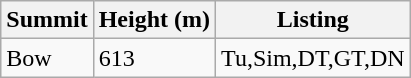<table class="wikitable sortable">
<tr>
<th>Summit</th>
<th>Height (m)</th>
<th>Listing</th>
</tr>
<tr>
<td>Bow</td>
<td>613</td>
<td>Tu,Sim,DT,GT,DN</td>
</tr>
</table>
